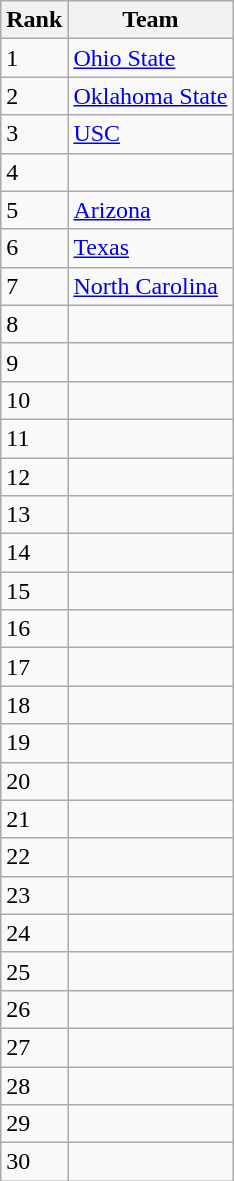<table class=wikitable>
<tr>
<th>Rank</th>
<th>Team</th>
</tr>
<tr>
<td>1</td>
<td><a href='#'>Ohio State</a></td>
</tr>
<tr>
<td>2</td>
<td><a href='#'>Oklahoma State</a></td>
</tr>
<tr>
<td>3</td>
<td><a href='#'>USC</a></td>
</tr>
<tr>
<td>4</td>
<td></td>
</tr>
<tr>
<td>5</td>
<td><a href='#'>Arizona</a></td>
</tr>
<tr>
<td>6</td>
<td><a href='#'>Texas</a></td>
</tr>
<tr>
<td>7</td>
<td><a href='#'>North Carolina</a></td>
</tr>
<tr>
<td>8</td>
<td></td>
</tr>
<tr>
<td>9</td>
<td></td>
</tr>
<tr>
<td>10</td>
<td></td>
</tr>
<tr>
<td>11</td>
<td></td>
</tr>
<tr>
<td>12</td>
<td></td>
</tr>
<tr>
<td>13</td>
<td></td>
</tr>
<tr>
<td>14</td>
<td></td>
</tr>
<tr>
<td>15</td>
<td></td>
</tr>
<tr>
<td>16</td>
<td></td>
</tr>
<tr>
<td>17</td>
<td></td>
</tr>
<tr>
<td>18</td>
<td></td>
</tr>
<tr>
<td>19</td>
<td></td>
</tr>
<tr>
<td>20</td>
<td></td>
</tr>
<tr>
<td>21</td>
<td></td>
</tr>
<tr>
<td>22</td>
<td></td>
</tr>
<tr>
<td>23</td>
<td></td>
</tr>
<tr>
<td>24</td>
<td></td>
</tr>
<tr>
<td>25</td>
<td></td>
</tr>
<tr>
<td>26</td>
<td></td>
</tr>
<tr>
<td>27</td>
<td></td>
</tr>
<tr>
<td>28</td>
<td></td>
</tr>
<tr>
<td>29</td>
<td></td>
</tr>
<tr>
<td>30</td>
<td></td>
</tr>
</table>
